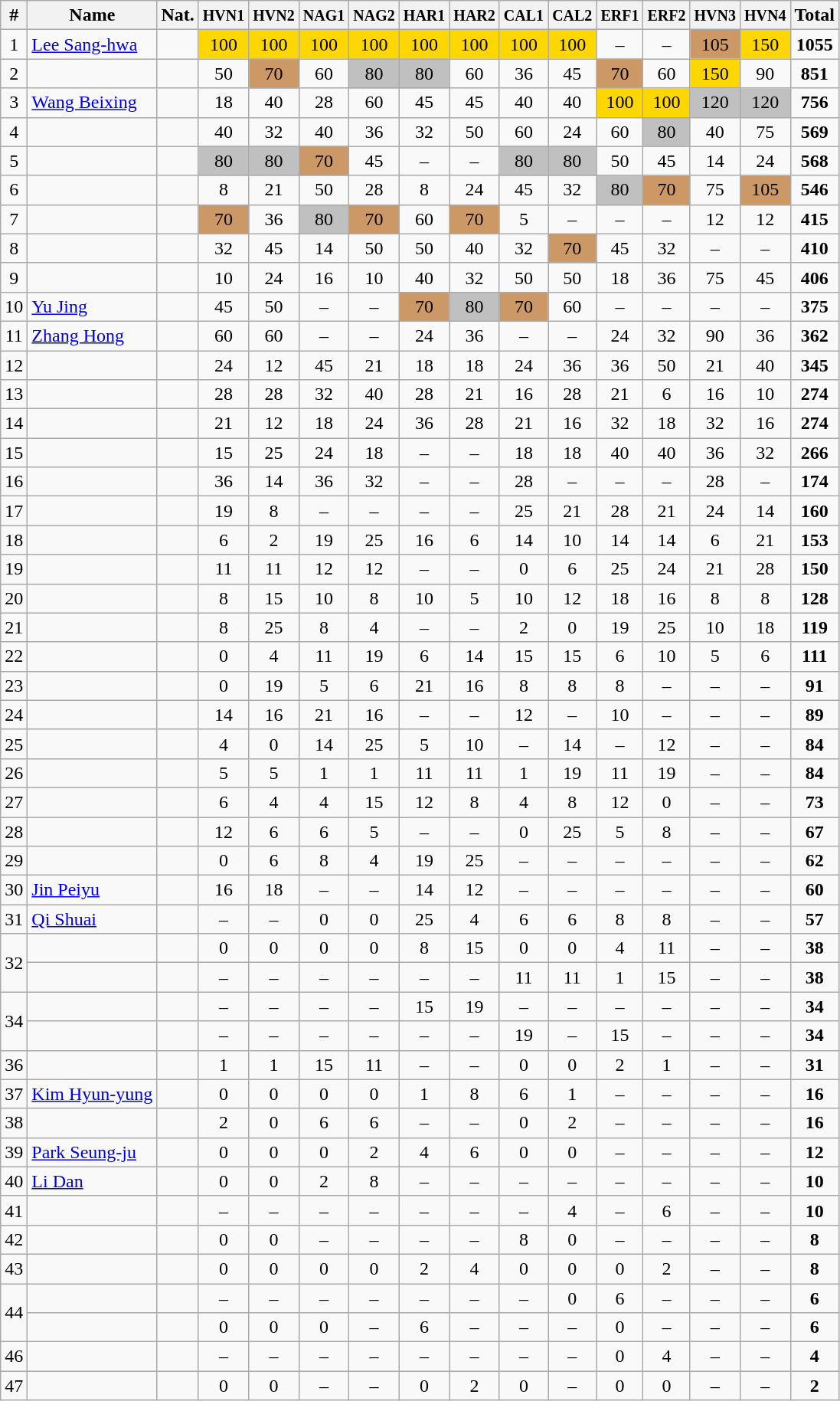<table class="wikitable sortable" style="text-align:center;">
<tr>
<th>#</th>
<th>Name</th>
<th>Nat.</th>
<th><small>HVN1</small></th>
<th><small>HVN2</small></th>
<th><small>NAG1</small></th>
<th><small>NAG2</small></th>
<th><small>HAR1</small></th>
<th><small>HAR2</small></th>
<th><small>CAL1</small></th>
<th><small>CAL2</small></th>
<th><small>ERF1</small></th>
<th><small>ERF2</small></th>
<th><small>HVN3</small></th>
<th><small>HVN4</small></th>
<th>Total</th>
</tr>
<tr>
<td>1</td>
<td align=left><a href='#'>Lee Sang-hwa</a></td>
<td></td>
<td bgcolor="gold">100</td>
<td bgcolor="gold">100</td>
<td bgcolor="gold">100</td>
<td bgcolor="gold">100</td>
<td bgcolor="gold">100</td>
<td bgcolor="gold">100</td>
<td bgcolor="gold">100</td>
<td bgcolor="gold">100</td>
<td>–</td>
<td>–</td>
<td bgcolor=CC9966>105</td>
<td bgcolor="gold">150</td>
<td><strong>1055</strong></td>
</tr>
<tr>
<td>2</td>
<td align=left></td>
<td></td>
<td>50</td>
<td bgcolor=CC9966>70</td>
<td>60</td>
<td bgcolor="silver">80</td>
<td bgcolor="silver">80</td>
<td>60</td>
<td>36</td>
<td>45</td>
<td bgcolor=CC9966>70</td>
<td>60</td>
<td bgcolor="gold">150</td>
<td>90</td>
<td><strong>851</strong></td>
</tr>
<tr>
<td>3</td>
<td align=left><a href='#'>Wang Beixing</a></td>
<td></td>
<td>18</td>
<td>40</td>
<td>28</td>
<td>60</td>
<td>45</td>
<td>45</td>
<td>40</td>
<td>40</td>
<td bgcolor="gold">100</td>
<td bgcolor="gold">100</td>
<td bgcolor="silver">120</td>
<td bgcolor="silver">120</td>
<td><strong>756</strong></td>
</tr>
<tr>
<td>4</td>
<td align=left></td>
<td></td>
<td>40</td>
<td>32</td>
<td>40</td>
<td>36</td>
<td>32</td>
<td>50</td>
<td>60</td>
<td>24</td>
<td>60</td>
<td bgcolor="silver">80</td>
<td>40</td>
<td>75</td>
<td><strong>569</strong></td>
</tr>
<tr>
<td>5</td>
<td align=left></td>
<td></td>
<td bgcolor="silver">80</td>
<td bgcolor="silver">80</td>
<td bgcolor=CC9966>70</td>
<td>45</td>
<td>–</td>
<td>–</td>
<td bgcolor="silver">80</td>
<td bgcolor="silver">80</td>
<td>50</td>
<td>45</td>
<td>14</td>
<td>24</td>
<td><strong>568</strong></td>
</tr>
<tr>
<td>6</td>
<td align=left></td>
<td></td>
<td>8</td>
<td>21</td>
<td>50</td>
<td>28</td>
<td>8</td>
<td>24</td>
<td>45</td>
<td>32</td>
<td bgcolor="silver">80</td>
<td bgcolor=CC9966>70</td>
<td>75</td>
<td bgcolor=CC9966>105</td>
<td><strong>546</strong></td>
</tr>
<tr>
<td>7</td>
<td align=left></td>
<td></td>
<td bgcolor=CC9966>70</td>
<td>36</td>
<td bgcolor="silver">80</td>
<td bgcolor=CC9966>70</td>
<td>60</td>
<td bgcolor=CC9966>70</td>
<td>5</td>
<td>–</td>
<td>–</td>
<td>–</td>
<td>12</td>
<td>12</td>
<td><strong>415</strong></td>
</tr>
<tr>
<td>8</td>
<td align=left></td>
<td></td>
<td>32</td>
<td>45</td>
<td>14</td>
<td>50</td>
<td>50</td>
<td>40</td>
<td>32</td>
<td bgcolor=CC9966>70</td>
<td>45</td>
<td>32</td>
<td>–</td>
<td>–</td>
<td><strong>410</strong></td>
</tr>
<tr>
<td>9</td>
<td align=left></td>
<td></td>
<td>10</td>
<td>24</td>
<td>16</td>
<td>10</td>
<td>40</td>
<td>32</td>
<td>50</td>
<td>50</td>
<td>18</td>
<td>36</td>
<td>75</td>
<td>45</td>
<td><strong>406</strong></td>
</tr>
<tr>
<td>10</td>
<td align=left><a href='#'>Yu Jing</a></td>
<td></td>
<td>45</td>
<td>50</td>
<td>–</td>
<td>–</td>
<td bgcolor=CC9966>70</td>
<td bgcolor="silver">80</td>
<td bgcolor=CC9966>70</td>
<td>60</td>
<td>–</td>
<td>–</td>
<td>–</td>
<td>–</td>
<td><strong>375</strong></td>
</tr>
<tr>
<td>11</td>
<td align=left><a href='#'>Zhang Hong</a></td>
<td></td>
<td>60</td>
<td>60</td>
<td>–</td>
<td>–</td>
<td>24</td>
<td>36</td>
<td>–</td>
<td>–</td>
<td>24</td>
<td>32</td>
<td>90</td>
<td>36</td>
<td><strong>362</strong></td>
</tr>
<tr>
<td>12</td>
<td align=left></td>
<td></td>
<td>24</td>
<td>12</td>
<td>45</td>
<td>21</td>
<td>18</td>
<td>18</td>
<td>24</td>
<td>36</td>
<td>36</td>
<td>50</td>
<td>21</td>
<td>40</td>
<td><strong>345</strong></td>
</tr>
<tr>
<td>13</td>
<td align=left></td>
<td></td>
<td>28</td>
<td>28</td>
<td>32</td>
<td>40</td>
<td>28</td>
<td>21</td>
<td>16</td>
<td>28</td>
<td>21</td>
<td>6</td>
<td>16</td>
<td>10</td>
<td><strong>274</strong></td>
</tr>
<tr>
<td>14</td>
<td align=left></td>
<td></td>
<td>21</td>
<td>12</td>
<td>18</td>
<td>24</td>
<td>36</td>
<td>28</td>
<td>21</td>
<td>16</td>
<td>32</td>
<td>18</td>
<td>32</td>
<td>16</td>
<td><strong>274</strong></td>
</tr>
<tr>
<td>15</td>
<td align=left></td>
<td></td>
<td>15</td>
<td>25</td>
<td>24</td>
<td>18</td>
<td>–</td>
<td>–</td>
<td>18</td>
<td>18</td>
<td>40</td>
<td>40</td>
<td>36</td>
<td>32</td>
<td><strong>266</strong></td>
</tr>
<tr>
<td>16</td>
<td align=left></td>
<td></td>
<td>36</td>
<td>14</td>
<td>36</td>
<td>32</td>
<td>–</td>
<td>–</td>
<td>28</td>
<td>–</td>
<td>–</td>
<td>–</td>
<td>28</td>
<td>–</td>
<td><strong>174</strong></td>
</tr>
<tr>
<td>17</td>
<td align=left></td>
<td></td>
<td>19</td>
<td>8</td>
<td>–</td>
<td>–</td>
<td>–</td>
<td>–</td>
<td>25</td>
<td>21</td>
<td>28</td>
<td>21</td>
<td>24</td>
<td>14</td>
<td><strong>160</strong></td>
</tr>
<tr>
<td>18</td>
<td align=left></td>
<td></td>
<td>6</td>
<td>2</td>
<td>19</td>
<td>25</td>
<td>16</td>
<td>6</td>
<td>14</td>
<td>10</td>
<td>14</td>
<td>14</td>
<td>6</td>
<td>21</td>
<td><strong>153</strong></td>
</tr>
<tr>
<td>19</td>
<td align=left></td>
<td></td>
<td>11</td>
<td>11</td>
<td>12</td>
<td>12</td>
<td>–</td>
<td>–</td>
<td>0</td>
<td>6</td>
<td>25</td>
<td>24</td>
<td>21</td>
<td>28</td>
<td><strong>150</strong></td>
</tr>
<tr>
<td>20</td>
<td align=left></td>
<td></td>
<td>8</td>
<td>15</td>
<td>10</td>
<td>8</td>
<td>10</td>
<td>5</td>
<td>10</td>
<td>12</td>
<td>18</td>
<td>16</td>
<td>8</td>
<td>8</td>
<td><strong>128</strong></td>
</tr>
<tr>
<td>21</td>
<td align=left></td>
<td></td>
<td>8</td>
<td>25</td>
<td>8</td>
<td>4</td>
<td>–</td>
<td>–</td>
<td>2</td>
<td>0</td>
<td>19</td>
<td>25</td>
<td>10</td>
<td>18</td>
<td><strong>119</strong></td>
</tr>
<tr>
<td>22</td>
<td align=left></td>
<td></td>
<td>0</td>
<td>4</td>
<td>11</td>
<td>19</td>
<td>6</td>
<td>14</td>
<td>15</td>
<td>15</td>
<td>6</td>
<td>10</td>
<td>5</td>
<td>6</td>
<td><strong>111</strong></td>
</tr>
<tr>
<td>23</td>
<td align=left></td>
<td></td>
<td>0</td>
<td>19</td>
<td>5</td>
<td>6</td>
<td>21</td>
<td>16</td>
<td>8</td>
<td>8</td>
<td>8</td>
<td>–</td>
<td>–</td>
<td>–</td>
<td><strong>91</strong></td>
</tr>
<tr>
<td>24</td>
<td align=left></td>
<td></td>
<td>14</td>
<td>16</td>
<td>21</td>
<td>16</td>
<td>–</td>
<td>–</td>
<td>12</td>
<td>–</td>
<td>10</td>
<td>–</td>
<td>–</td>
<td>–</td>
<td><strong>89</strong></td>
</tr>
<tr>
<td>25</td>
<td align=left></td>
<td></td>
<td>4</td>
<td>0</td>
<td>14</td>
<td>25</td>
<td>5</td>
<td>10</td>
<td>–</td>
<td>14</td>
<td>–</td>
<td>12</td>
<td>–</td>
<td>–</td>
<td><strong>84</strong></td>
</tr>
<tr>
<td>26</td>
<td align=left></td>
<td></td>
<td>5</td>
<td>5</td>
<td>1</td>
<td>1</td>
<td>11</td>
<td>11</td>
<td>1</td>
<td>19</td>
<td>11</td>
<td>19</td>
<td>–</td>
<td>–</td>
<td><strong>84</strong></td>
</tr>
<tr>
<td>27</td>
<td align=left></td>
<td></td>
<td>6</td>
<td>4</td>
<td>4</td>
<td>15</td>
<td>12</td>
<td>8</td>
<td>4</td>
<td>8</td>
<td>12</td>
<td>0</td>
<td>–</td>
<td>–</td>
<td><strong>73</strong></td>
</tr>
<tr>
<td>28</td>
<td align=left></td>
<td></td>
<td>12</td>
<td>6</td>
<td>6</td>
<td>5</td>
<td>–</td>
<td>–</td>
<td>0</td>
<td>25</td>
<td>5</td>
<td>8</td>
<td>–</td>
<td>–</td>
<td><strong>67</strong></td>
</tr>
<tr>
<td>29</td>
<td align=left></td>
<td></td>
<td>0</td>
<td>6</td>
<td>8</td>
<td>4</td>
<td>19</td>
<td>25</td>
<td>–</td>
<td>–</td>
<td>–</td>
<td>–</td>
<td>–</td>
<td>–</td>
<td><strong>62</strong></td>
</tr>
<tr>
<td>30</td>
<td align=left><a href='#'>Jin Peiyu</a></td>
<td></td>
<td>16</td>
<td>18</td>
<td>–</td>
<td>–</td>
<td>14</td>
<td>12</td>
<td>–</td>
<td>–</td>
<td>–</td>
<td>–</td>
<td>–</td>
<td>–</td>
<td><strong>60</strong></td>
</tr>
<tr>
<td>31</td>
<td align=left><a href='#'>Qi Shuai</a></td>
<td></td>
<td>–</td>
<td>–</td>
<td>0</td>
<td>0</td>
<td>25</td>
<td>4</td>
<td>6</td>
<td>6</td>
<td>8</td>
<td>8</td>
<td>–</td>
<td>–</td>
<td><strong>57</strong></td>
</tr>
<tr>
<td rowspan=2>32</td>
<td align=left></td>
<td></td>
<td>0</td>
<td>0</td>
<td>0</td>
<td>0</td>
<td>8</td>
<td>15</td>
<td>0</td>
<td>0</td>
<td>4</td>
<td>11</td>
<td>–</td>
<td>–</td>
<td><strong>38</strong></td>
</tr>
<tr>
<td align=left></td>
<td></td>
<td>–</td>
<td>–</td>
<td>–</td>
<td>–</td>
<td>–</td>
<td>–</td>
<td>11</td>
<td>11</td>
<td>1</td>
<td>15</td>
<td>–</td>
<td>–</td>
<td><strong>38</strong></td>
</tr>
<tr>
<td rowspan=2>34</td>
<td align=left></td>
<td></td>
<td>–</td>
<td>–</td>
<td>–</td>
<td>–</td>
<td>15</td>
<td>19</td>
<td>–</td>
<td>–</td>
<td>–</td>
<td>–</td>
<td>–</td>
<td>–</td>
<td><strong>34</strong></td>
</tr>
<tr>
<td align=left></td>
<td></td>
<td>–</td>
<td>–</td>
<td>–</td>
<td>–</td>
<td>–</td>
<td>–</td>
<td>19</td>
<td>–</td>
<td>15</td>
<td>–</td>
<td>–</td>
<td>–</td>
<td><strong>34</strong></td>
</tr>
<tr>
<td>36</td>
<td align=left></td>
<td></td>
<td>1</td>
<td>1</td>
<td>15</td>
<td>11</td>
<td>–</td>
<td>–</td>
<td>0</td>
<td>0</td>
<td>2</td>
<td>1</td>
<td>–</td>
<td>–</td>
<td><strong>31</strong></td>
</tr>
<tr>
<td>37</td>
<td align=left><a href='#'>Kim Hyun-yung</a></td>
<td></td>
<td>0</td>
<td>0</td>
<td>0</td>
<td>0</td>
<td>1</td>
<td>8</td>
<td>6</td>
<td>1</td>
<td>–</td>
<td>–</td>
<td>–</td>
<td>–</td>
<td><strong>16</strong></td>
</tr>
<tr>
<td>38</td>
<td align=left></td>
<td></td>
<td>2</td>
<td>0</td>
<td>6</td>
<td>6</td>
<td>–</td>
<td>–</td>
<td>0</td>
<td>2</td>
<td>–</td>
<td>–</td>
<td>–</td>
<td>–</td>
<td><strong>16</strong></td>
</tr>
<tr>
<td>39</td>
<td align=left><a href='#'>Park Seung-ju</a></td>
<td></td>
<td>0</td>
<td>0</td>
<td>0</td>
<td>2</td>
<td>4</td>
<td>6</td>
<td>0</td>
<td>0</td>
<td>–</td>
<td>–</td>
<td>–</td>
<td>–</td>
<td><strong>12</strong></td>
</tr>
<tr>
<td>40</td>
<td align=left><a href='#'>Li Dan</a></td>
<td></td>
<td>0</td>
<td>0</td>
<td>2</td>
<td>8</td>
<td>–</td>
<td>–</td>
<td>–</td>
<td>–</td>
<td>–</td>
<td>–</td>
<td>–</td>
<td>–</td>
<td><strong>10</strong></td>
</tr>
<tr>
<td>41</td>
<td align=left></td>
<td></td>
<td>–</td>
<td>–</td>
<td>–</td>
<td>–</td>
<td>–</td>
<td>–</td>
<td>–</td>
<td>4</td>
<td>–</td>
<td>6</td>
<td>–</td>
<td>–</td>
<td><strong>10</strong></td>
</tr>
<tr>
<td>42</td>
<td align=left></td>
<td></td>
<td>0</td>
<td>0</td>
<td>–</td>
<td>–</td>
<td>–</td>
<td>–</td>
<td>8</td>
<td>0</td>
<td>–</td>
<td>–</td>
<td>–</td>
<td>–</td>
<td><strong>8</strong></td>
</tr>
<tr>
<td>43</td>
<td align=left></td>
<td></td>
<td>0</td>
<td>0</td>
<td>0</td>
<td>0</td>
<td>2</td>
<td>4</td>
<td>0</td>
<td>0</td>
<td>0</td>
<td>2</td>
<td>–</td>
<td>–</td>
<td><strong>8</strong></td>
</tr>
<tr>
<td rowspan=2>44</td>
<td align=left></td>
<td></td>
<td>–</td>
<td>–</td>
<td>–</td>
<td>–</td>
<td>–</td>
<td>–</td>
<td>–</td>
<td>0</td>
<td>6</td>
<td>–</td>
<td>–</td>
<td>–</td>
<td><strong>6</strong></td>
</tr>
<tr>
<td align=left></td>
<td></td>
<td>0</td>
<td>0</td>
<td>0</td>
<td>–</td>
<td>6</td>
<td>–</td>
<td>–</td>
<td>–</td>
<td>0</td>
<td>–</td>
<td>–</td>
<td>–</td>
<td><strong>6</strong></td>
</tr>
<tr>
<td>46</td>
<td align=left></td>
<td></td>
<td>–</td>
<td>–</td>
<td>–</td>
<td>–</td>
<td>–</td>
<td>–</td>
<td>–</td>
<td>–</td>
<td>0</td>
<td>4</td>
<td>–</td>
<td>–</td>
<td><strong>4</strong></td>
</tr>
<tr>
<td>47</td>
<td align=left></td>
<td></td>
<td>0</td>
<td>0</td>
<td>–</td>
<td>–</td>
<td>0</td>
<td>2</td>
<td>0</td>
<td>–</td>
<td>0</td>
<td>0</td>
<td>–</td>
<td>–</td>
<td><strong>2</strong></td>
</tr>
</table>
